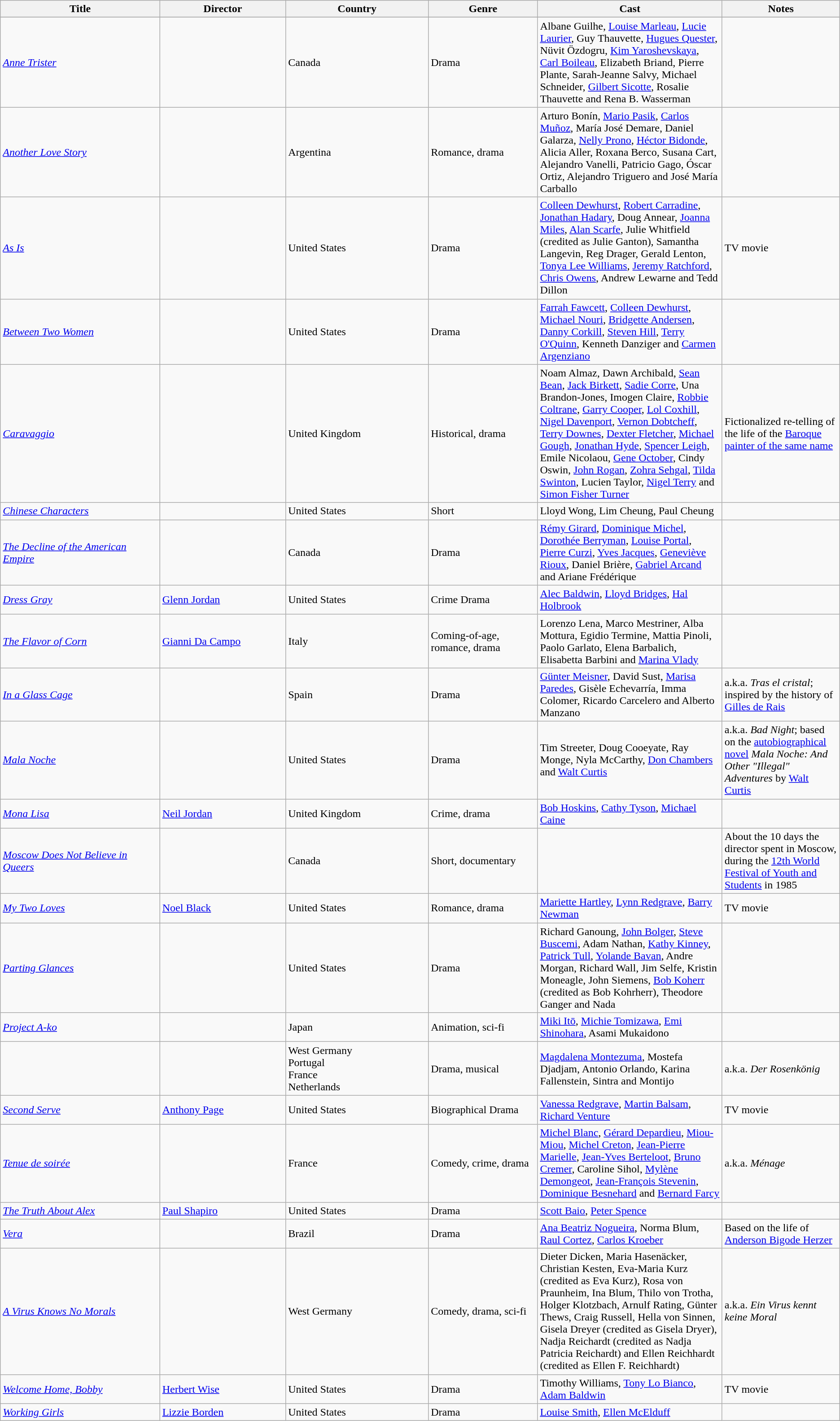<table class="wikitable sortable">
<tr>
<th width="19%">Title</th>
<th width="15%">Director</th>
<th width="17%">Country</th>
<th width="13%">Genre</th>
<th width="22%">Cast</th>
<th width="36%">Notes</th>
</tr>
<tr valign="top">
</tr>
<tr>
<td><em><a href='#'>Anne Trister</a></em></td>
<td></td>
<td>Canada</td>
<td>Drama</td>
<td>Albane Guilhe, <a href='#'>Louise Marleau</a>, <a href='#'>Lucie Laurier</a>, Guy Thauvette, <a href='#'>Hugues Quester</a>, Nüvit Özdogru, <a href='#'>Kim Yaroshevskaya</a>, <a href='#'>Carl Boileau</a>, Elizabeth Briand, Pierre Plante, Sarah-Jeanne Salvy, Michael Schneider, <a href='#'>Gilbert Sicotte</a>, Rosalie Thauvette and Rena B. Wasserman</td>
<td></td>
</tr>
<tr>
<td><em><a href='#'>Another Love Story</a></em></td>
<td></td>
<td>Argentina</td>
<td>Romance, drama</td>
<td>Arturo Bonín, <a href='#'>Mario Pasik</a>, <a href='#'>Carlos Muñoz</a>, María José Demare, Daniel Galarza, <a href='#'>Nelly Prono</a>, <a href='#'>Héctor Bidonde</a>, Alicia Aller, Roxana Berco, Susana Cart, Alejandro Vanelli, Patricio Gago, Óscar Ortiz, Alejandro Triguero and José María Carballo</td>
<td></td>
</tr>
<tr>
<td><em><a href='#'>As Is</a></em></td>
<td></td>
<td>United States</td>
<td>Drama</td>
<td><a href='#'>Colleen Dewhurst</a>, <a href='#'>Robert Carradine</a>, <a href='#'>Jonathan Hadary</a>, Doug Annear, <a href='#'>Joanna Miles</a>, <a href='#'>Alan Scarfe</a>, Julie Whitfield (credited as Julie Ganton), Samantha Langevin, Reg Drager, Gerald Lenton, <a href='#'>Tonya Lee Williams</a>, <a href='#'>Jeremy Ratchford</a>, <a href='#'>Chris Owens</a>, Andrew Lewarne and Tedd Dillon</td>
<td>TV movie</td>
</tr>
<tr>
<td><em><a href='#'>Between Two Women</a></em></td>
<td></td>
<td>United States</td>
<td>Drama</td>
<td><a href='#'>Farrah Fawcett</a>, <a href='#'>Colleen Dewhurst</a>, <a href='#'>Michael Nouri</a>, <a href='#'>Bridgette Andersen</a>, <a href='#'>Danny Corkill</a>, <a href='#'>Steven Hill</a>, <a href='#'>Terry O'Quinn</a>, Kenneth Danziger and <a href='#'>Carmen Argenziano</a></td>
<td></td>
</tr>
<tr>
<td><em><a href='#'>Caravaggio</a></em></td>
<td></td>
<td>United Kingdom</td>
<td>Historical, drama</td>
<td>Noam Almaz, Dawn Archibald, <a href='#'>Sean Bean</a>, <a href='#'>Jack Birkett</a>, <a href='#'>Sadie Corre</a>, Una Brandon-Jones, Imogen Claire, <a href='#'>Robbie Coltrane</a>, <a href='#'>Garry Cooper</a>, <a href='#'>Lol Coxhill</a>, <a href='#'>Nigel Davenport</a>, <a href='#'>Vernon Dobtcheff</a>, <a href='#'>Terry Downes</a>, <a href='#'>Dexter Fletcher</a>, <a href='#'>Michael Gough</a>, <a href='#'>Jonathan Hyde</a>, <a href='#'>Spencer Leigh</a>, Emile Nicolaou, <a href='#'>Gene October</a>, Cindy Oswin, <a href='#'>John Rogan</a>, <a href='#'>Zohra Sehgal</a>, <a href='#'>Tilda Swinton</a>, Lucien Taylor, <a href='#'>Nigel Terry</a> and <a href='#'>Simon Fisher Turner</a></td>
<td>Fictionalized re-telling of the life of the <a href='#'>Baroque</a> <a href='#'>painter of the same name</a></td>
</tr>
<tr>
<td><em><a href='#'>Chinese Characters</a></em></td>
<td></td>
<td>United States</td>
<td>Short</td>
<td>Lloyd Wong, Lim Cheung, Paul Cheung</td>
<td></td>
</tr>
<tr>
<td><em><a href='#'>The Decline of the American Empire</a></em></td>
<td></td>
<td>Canada</td>
<td>Drama</td>
<td><a href='#'>Rémy Girard</a>, <a href='#'>Dominique Michel</a>, <a href='#'>Dorothée Berryman</a>, <a href='#'>Louise Portal</a>, <a href='#'>Pierre Curzi</a>, <a href='#'>Yves Jacques</a>, <a href='#'>Geneviève Rioux</a>, Daniel Brière, <a href='#'>Gabriel Arcand</a> and Ariane Frédérique</td>
<td></td>
</tr>
<tr>
<td><em><a href='#'>Dress Gray</a></em></td>
<td><a href='#'>Glenn Jordan</a></td>
<td>United States</td>
<td>Crime Drama</td>
<td><a href='#'>Alec Baldwin</a>, <a href='#'>Lloyd Bridges</a>, <a href='#'>Hal Holbrook</a></td>
<td></td>
</tr>
<tr>
<td><em><a href='#'>The Flavor of Corn</a></em></td>
<td><a href='#'>Gianni Da Campo</a></td>
<td>Italy</td>
<td>Coming-of-age, romance, drama</td>
<td>Lorenzo Lena, Marco Mestriner, Alba Mottura, Egidio Termine, Mattia Pinoli, Paolo Garlato, Elena Barbalich, Elisabetta Barbini and <a href='#'>Marina Vlady</a></td>
<td></td>
</tr>
<tr>
<td><em><a href='#'>In a Glass Cage</a></em></td>
<td></td>
<td>Spain</td>
<td>Drama</td>
<td><a href='#'>Günter Meisner</a>, David Sust, <a href='#'>Marisa Paredes</a>, Gisèle Echevarría, Imma Colomer, Ricardo Carcelero and Alberto Manzano</td>
<td>a.k.a. <em>Tras el cristal</em>; inspired by the history of <a href='#'>Gilles de Rais</a></td>
</tr>
<tr>
<td><em><a href='#'>Mala Noche</a></em></td>
<td></td>
<td>United States</td>
<td>Drama</td>
<td>Tim Streeter, Doug Cooeyate, Ray Monge, Nyla McCarthy, <a href='#'>Don Chambers</a> and <a href='#'>Walt Curtis</a></td>
<td>a.k.a. <em>Bad Night</em>; based on the <a href='#'>autobiographical novel</a> <em>Mala Noche: And Other "Illegal" Adventures</em> by <a href='#'>Walt Curtis</a></td>
</tr>
<tr>
<td><em><a href='#'>Mona Lisa</a></em></td>
<td><a href='#'>Neil Jordan</a></td>
<td>United Kingdom</td>
<td>Crime, drama</td>
<td><a href='#'>Bob Hoskins</a>, <a href='#'>Cathy Tyson</a>, <a href='#'>Michael Caine</a></td>
<td></td>
</tr>
<tr>
<td><em><a href='#'>Moscow Does Not Believe in Queers</a></em></td>
<td></td>
<td>Canada</td>
<td>Short, documentary</td>
<td></td>
<td>About the 10 days the director spent in Moscow, during the <a href='#'>12th World Festival of Youth and Students</a> in 1985</td>
</tr>
<tr>
<td><em><a href='#'>My Two Loves</a></em></td>
<td><a href='#'>Noel Black</a></td>
<td>United States</td>
<td>Romance, drama</td>
<td><a href='#'>Mariette Hartley</a>, <a href='#'>Lynn Redgrave</a>, <a href='#'>Barry Newman</a></td>
<td>TV movie</td>
</tr>
<tr>
<td><em><a href='#'>Parting Glances</a></em></td>
<td></td>
<td>United States</td>
<td>Drama</td>
<td>Richard Ganoung, <a href='#'>John Bolger</a>, <a href='#'>Steve Buscemi</a>, Adam Nathan, <a href='#'>Kathy Kinney</a>, <a href='#'>Patrick Tull</a>, <a href='#'>Yolande Bavan</a>, Andre Morgan, Richard Wall, Jim Selfe, Kristin Moneagle, John Siemens, <a href='#'>Bob Koherr</a> (credited as Bob Kohrherr), Theodore Ganger and Nada</td>
<td></td>
</tr>
<tr>
<td><em><a href='#'>Project A-ko</a></em></td>
<td></td>
<td>Japan</td>
<td>Animation, sci-fi</td>
<td><a href='#'>Miki Itō</a>, <a href='#'>Michie Tomizawa</a>, <a href='#'>Emi Shinohara</a>, Asami Mukaidono</td>
<td></td>
</tr>
<tr>
<td><em></em></td>
<td></td>
<td>West Germany<br>Portugal<br>France<br>Netherlands</td>
<td>Drama, musical</td>
<td><a href='#'>Magdalena Montezuma</a>, Mostefa Djadjam, Antonio Orlando, Karina Fallenstein, Sintra and Montijo</td>
<td>a.k.a. <em>Der Rosenkönig</em></td>
</tr>
<tr>
<td><em><a href='#'>Second Serve</a></em></td>
<td><a href='#'>Anthony Page</a></td>
<td>United States</td>
<td>Biographical Drama</td>
<td><a href='#'>Vanessa Redgrave</a>, <a href='#'>Martin Balsam</a>, <a href='#'>Richard Venture</a></td>
<td>TV movie</td>
</tr>
<tr>
<td><em><a href='#'>Tenue de soirée</a></em></td>
<td></td>
<td>France</td>
<td>Comedy, crime, drama</td>
<td><a href='#'>Michel Blanc</a>, <a href='#'>Gérard Depardieu</a>, <a href='#'>Miou-Miou</a>, <a href='#'>Michel Creton</a>, <a href='#'>Jean-Pierre Marielle</a>, <a href='#'>Jean-Yves Berteloot</a>, <a href='#'>Bruno Cremer</a>, Caroline Sihol, <a href='#'>Mylène Demongeot</a>, <a href='#'>Jean-François Stevenin</a>, <a href='#'>Dominique Besnehard</a> and <a href='#'>Bernard Farcy</a></td>
<td>a.k.a. <em>Ménage</em></td>
</tr>
<tr>
<td><em><a href='#'>The Truth About Alex</a></em></td>
<td><a href='#'>Paul Shapiro</a></td>
<td>United States</td>
<td>Drama</td>
<td><a href='#'>Scott Baio</a>, <a href='#'>Peter Spence</a></td>
<td></td>
</tr>
<tr>
<td><em><a href='#'>Vera</a></em></td>
<td></td>
<td>Brazil</td>
<td>Drama</td>
<td><a href='#'>Ana Beatriz Nogueira</a>, Norma Blum, <a href='#'>Raul Cortez</a>, <a href='#'>Carlos Kroeber</a></td>
<td>Based on the life of <a href='#'>Anderson Bigode Herzer</a></td>
</tr>
<tr>
<td><em><a href='#'>A Virus Knows No Morals</a></em></td>
<td></td>
<td>West Germany</td>
<td>Comedy, drama, sci-fi</td>
<td>Dieter Dicken, Maria Hasenäcker, Christian Kesten, Eva-Maria Kurz (credited as Eva Kurz), Rosa von Praunheim, Ina Blum, Thilo von Trotha, Holger Klotzbach, Arnulf Rating, Günter Thews, Craig Russell, Hella von Sinnen, Gisela Dreyer (credited as Gisela Dryer), Nadja Reichardt (credited as Nadja Patricia Reichardt) and Ellen Reichhardt (credited as Ellen F. Reichhardt)</td>
<td>a.k.a. <em>Ein Virus kennt keine Moral</em></td>
</tr>
<tr>
<td><em><a href='#'>Welcome Home, Bobby</a></em></td>
<td><a href='#'>Herbert Wise</a></td>
<td>United States</td>
<td>Drama</td>
<td>Timothy Williams, <a href='#'>Tony Lo Bianco</a>, <a href='#'>Adam Baldwin</a></td>
<td>TV movie</td>
</tr>
<tr>
<td><em><a href='#'>Working Girls</a></em></td>
<td><a href='#'>Lizzie Borden</a></td>
<td>United States</td>
<td>Drama</td>
<td><a href='#'>Louise Smith</a>, <a href='#'>Ellen McElduff</a></td>
<td></td>
</tr>
</table>
